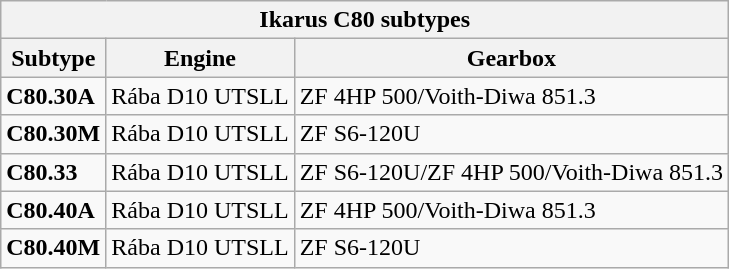<table class="wikitable">
<tr>
<th colspan="8">Ikarus C80 subtypes</th>
</tr>
<tr>
<th>Subtype</th>
<th>Engine</th>
<th>Gearbox</th>
</tr>
<tr>
<td><strong>C80.30A</strong></td>
<td>Rába D10 UTSLL</td>
<td>ZF 4HP 500/Voith-Diwa 851.3</td>
</tr>
<tr>
<td><strong>C80.30M</strong></td>
<td>Rába D10 UTSLL</td>
<td>ZF S6-120U</td>
</tr>
<tr>
<td><strong>C80.33</strong></td>
<td>Rába D10 UTSLL</td>
<td>ZF S6-120U/ZF 4HP 500/Voith-Diwa 851.3</td>
</tr>
<tr>
<td><strong>C80.40A</strong></td>
<td>Rába D10 UTSLL</td>
<td>ZF 4HP 500/Voith-Diwa 851.3</td>
</tr>
<tr>
<td><strong>C80.40M</strong></td>
<td>Rába D10 UTSLL</td>
<td>ZF S6-120U</td>
</tr>
</table>
